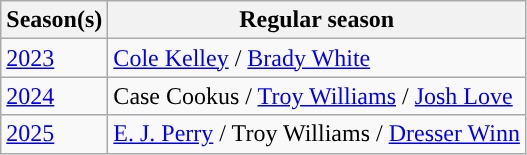<table class="wikitable">
<tr>
<th>Season(s)</th>
<th>Regular season</th>
</tr>
<tr>
<td><a href='#'>2023</a></td>
<td><a href='#'>Cole Kelley</a>  / <a href='#'>Brady White</a> </td>
</tr>
<tr>
<td><a href='#'>2024</a></td>
<td>Case Cookus  / <a href='#'>Troy Williams</a>  / <a href='#'>Josh Love</a> </td>
</tr>
<tr>
<td><a href='#'>2025</a></td>
<td><a href='#'>E. J. Perry</a>  / Troy Williams  / <a href='#'>Dresser Winn</a> </td>
</tr>
</table>
